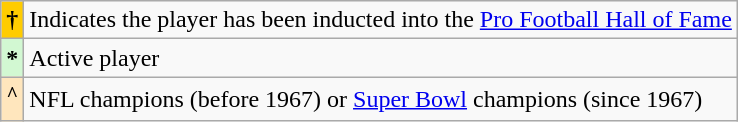<table class="wikitable">
<tr>
<th scope="row" style="background:#FFCC00">†</th>
<td>Indicates the player has been inducted into the <a href='#'>Pro Football Hall of Fame</a></td>
</tr>
<tr>
<th scope="row" style="background-color: #d2f8d2">*</th>
<td>Active player</td>
</tr>
<tr>
<th scope="row" style="background-color: #FFE6BD"><sup>^</sup></th>
<td>NFL champions (before 1967) or <a href='#'>Super Bowl</a> champions (since 1967)</td>
</tr>
</table>
